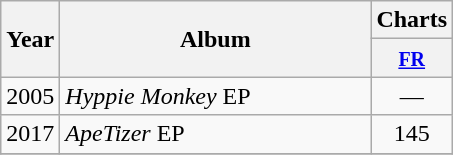<table class="wikitable">
<tr>
<th align="center" rowspan="2">Year</th>
<th align="center" rowspan="2" width="200">Album</th>
<th align="center" colspan="1">Charts</th>
</tr>
<tr>
<th width="20"><small><a href='#'>FR</a></small><br></th>
</tr>
<tr>
<td align="center">2005</td>
<td><em>Hyppie Monkey</em> EP</td>
<td align="center">—</td>
</tr>
<tr>
<td align="center">2017</td>
<td><em>ApeTizer</em> EP</td>
<td align="center">145<br></td>
</tr>
<tr>
</tr>
</table>
